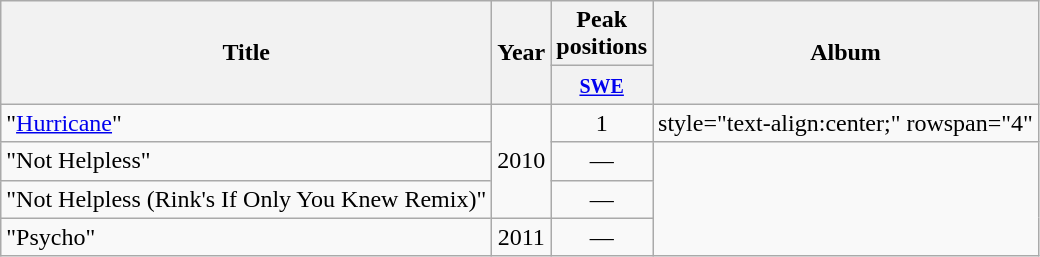<table class="wikitable">
<tr>
<th align="center" rowspan="2">Title</th>
<th align="center" rowspan="2">Year</th>
<th align="center" colspan="1">Peak positions</th>
<th align="center" rowspan="2">Album</th>
</tr>
<tr>
<th width="20"><small><a href='#'>SWE</a><br></small></th>
</tr>
<tr>
<td>"<a href='#'>Hurricane</a>"</td>
<td style="text-align:center;" rowspan="3">2010</td>
<td style="text-align:center;">1</td>
<td>style="text-align:center;" rowspan="4" </td>
</tr>
<tr>
<td>"Not Helpless"</td>
<td style="text-align:center;">—</td>
</tr>
<tr>
<td>"Not Helpless (Rink's If Only You Knew Remix)"</td>
<td style="text-align:center;">—</td>
</tr>
<tr>
<td>"Psycho"</td>
<td style="text-align:center;">2011</td>
<td style="text-align:center;">—</td>
</tr>
</table>
